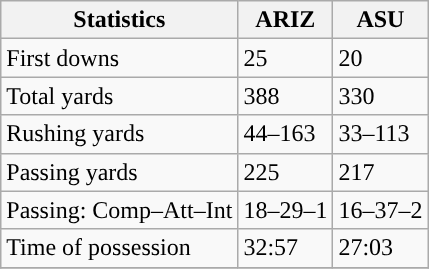<table class="wikitable" style="float: left;">
<tr>
<th>Statistics</th>
<th>ARIZ</th>
<th>ASU</th>
</tr>
<tr>
<td>First downs</td>
<td>25</td>
<td>20</td>
</tr>
<tr>
<td>Total yards</td>
<td>388</td>
<td>330</td>
</tr>
<tr>
<td>Rushing yards</td>
<td>44–163</td>
<td>33–113</td>
</tr>
<tr>
<td>Passing yards</td>
<td>225</td>
<td>217</td>
</tr>
<tr>
<td>Passing: Comp–Att–Int</td>
<td>18–29–1</td>
<td>16–37–2</td>
</tr>
<tr>
<td>Time of possession</td>
<td>32:57</td>
<td>27:03</td>
</tr>
<tr>
</tr>
</table>
